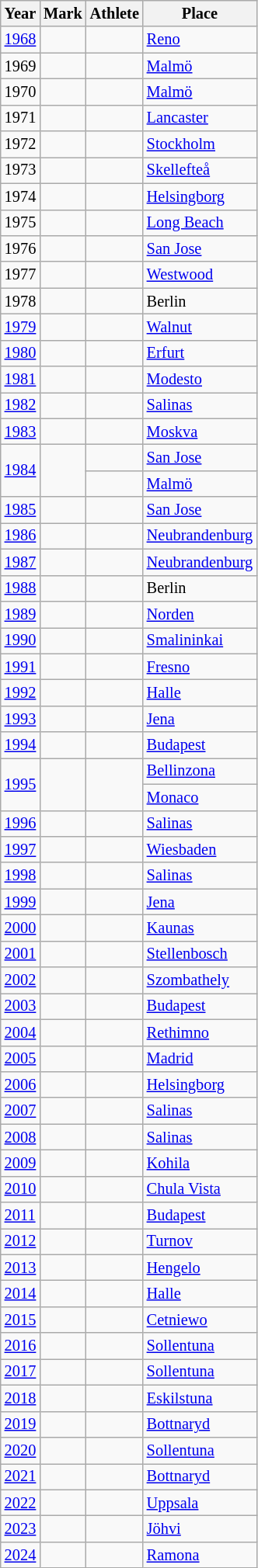<table class="wikitable sortable" style="font-size:85%;">
<tr>
<th>Year</th>
<th>Mark</th>
<th>Athlete</th>
<th>Place</th>
</tr>
<tr>
<td><a href='#'>1968</a></td>
<td></td>
<td align=left></td>
<td><a href='#'>Reno</a></td>
</tr>
<tr>
<td>1969</td>
<td></td>
<td align=left></td>
<td><a href='#'>Malmö</a></td>
</tr>
<tr>
<td>1970</td>
<td></td>
<td align=left></td>
<td><a href='#'>Malmö</a></td>
</tr>
<tr>
<td>1971</td>
<td></td>
<td align=left></td>
<td><a href='#'>Lancaster</a></td>
</tr>
<tr>
<td>1972</td>
<td></td>
<td align=left></td>
<td><a href='#'>Stockholm</a></td>
</tr>
<tr>
<td>1973</td>
<td></td>
<td align=left></td>
<td><a href='#'>Skellefteå</a></td>
</tr>
<tr>
<td>1974</td>
<td></td>
<td align=left></td>
<td><a href='#'>Helsingborg</a></td>
</tr>
<tr>
<td>1975</td>
<td></td>
<td align=left></td>
<td><a href='#'>Long Beach</a></td>
</tr>
<tr>
<td>1976</td>
<td></td>
<td align=left></td>
<td><a href='#'>San Jose</a></td>
</tr>
<tr>
<td>1977</td>
<td></td>
<td align=left></td>
<td><a href='#'>Westwood</a></td>
</tr>
<tr>
<td>1978</td>
<td></td>
<td align=left></td>
<td>Berlin</td>
</tr>
<tr>
<td><a href='#'>1979</a></td>
<td></td>
<td align=left></td>
<td><a href='#'>Walnut</a></td>
</tr>
<tr>
<td><a href='#'>1980</a></td>
<td></td>
<td align=left></td>
<td><a href='#'>Erfurt</a></td>
</tr>
<tr>
<td><a href='#'>1981</a></td>
<td></td>
<td align=left></td>
<td><a href='#'>Modesto</a></td>
</tr>
<tr>
<td><a href='#'>1982</a></td>
<td></td>
<td align=left></td>
<td><a href='#'>Salinas</a></td>
</tr>
<tr>
<td><a href='#'>1983</a></td>
<td></td>
<td align=left></td>
<td><a href='#'>Moskva</a></td>
</tr>
<tr>
<td rowspan=2><a href='#'>1984</a></td>
<td rowspan=2></td>
<td align=left></td>
<td><a href='#'>San Jose</a></td>
</tr>
<tr>
<td align=left></td>
<td><a href='#'>Malmö</a></td>
</tr>
<tr>
<td><a href='#'>1985</a></td>
<td></td>
<td align=left></td>
<td><a href='#'>San Jose</a></td>
</tr>
<tr>
<td><a href='#'>1986</a></td>
<td></td>
<td align=left></td>
<td><a href='#'>Neubrandenburg</a></td>
</tr>
<tr>
<td><a href='#'>1987</a></td>
<td></td>
<td align=left></td>
<td><a href='#'>Neubrandenburg</a></td>
</tr>
<tr>
<td><a href='#'>1988</a></td>
<td></td>
<td align=left></td>
<td>Berlin</td>
</tr>
<tr>
<td><a href='#'>1989</a></td>
<td></td>
<td align=left></td>
<td><a href='#'>Norden</a></td>
</tr>
<tr>
<td><a href='#'>1990</a></td>
<td></td>
<td align=left></td>
<td><a href='#'>Smalininkai</a></td>
</tr>
<tr>
<td><a href='#'>1991</a></td>
<td></td>
<td align=left></td>
<td><a href='#'>Fresno</a></td>
</tr>
<tr>
<td><a href='#'>1992</a></td>
<td></td>
<td align=left></td>
<td><a href='#'>Halle</a></td>
</tr>
<tr>
<td><a href='#'>1993</a></td>
<td></td>
<td align=left></td>
<td><a href='#'>Jena</a></td>
</tr>
<tr>
<td><a href='#'>1994</a></td>
<td></td>
<td align=left></td>
<td><a href='#'>Budapest</a></td>
</tr>
<tr>
<td rowspan=2><a href='#'>1995</a></td>
<td rowspan=2></td>
<td rowspan=2 align=left></td>
<td><a href='#'>Bellinzona</a></td>
</tr>
<tr>
<td><a href='#'>Monaco</a></td>
</tr>
<tr>
<td><a href='#'>1996</a></td>
<td></td>
<td align=left></td>
<td><a href='#'>Salinas</a></td>
</tr>
<tr>
<td><a href='#'>1997</a></td>
<td></td>
<td align=left></td>
<td><a href='#'>Wiesbaden</a></td>
</tr>
<tr>
<td><a href='#'>1998</a></td>
<td></td>
<td align=left></td>
<td><a href='#'>Salinas</a></td>
</tr>
<tr>
<td><a href='#'>1999</a></td>
<td></td>
<td align=left></td>
<td><a href='#'>Jena</a></td>
</tr>
<tr>
<td><a href='#'>2000</a></td>
<td></td>
<td align=left></td>
<td><a href='#'>Kaunas</a></td>
</tr>
<tr>
<td><a href='#'>2001</a></td>
<td></td>
<td align=left></td>
<td><a href='#'>Stellenbosch</a></td>
</tr>
<tr>
<td><a href='#'>2002</a></td>
<td></td>
<td align=left></td>
<td><a href='#'>Szombathely</a></td>
</tr>
<tr>
<td><a href='#'>2003</a></td>
<td></td>
<td align=left></td>
<td><a href='#'>Budapest</a></td>
</tr>
<tr>
<td><a href='#'>2004</a></td>
<td></td>
<td align=left></td>
<td><a href='#'>Rethimno</a></td>
</tr>
<tr>
<td><a href='#'>2005</a></td>
<td></td>
<td align=left></td>
<td><a href='#'>Madrid</a></td>
</tr>
<tr>
<td><a href='#'>2006</a></td>
<td></td>
<td align=left></td>
<td><a href='#'>Helsingborg</a></td>
</tr>
<tr>
<td><a href='#'>2007</a></td>
<td></td>
<td align=left></td>
<td><a href='#'>Salinas</a></td>
</tr>
<tr>
<td><a href='#'>2008</a></td>
<td></td>
<td align=left></td>
<td><a href='#'>Salinas</a></td>
</tr>
<tr>
<td><a href='#'>2009</a></td>
<td></td>
<td align=left></td>
<td><a href='#'>Kohila</a></td>
</tr>
<tr>
<td><a href='#'>2010</a></td>
<td></td>
<td align=left></td>
<td><a href='#'>Chula Vista</a></td>
</tr>
<tr>
<td><a href='#'>2011</a></td>
<td></td>
<td align=left></td>
<td><a href='#'>Budapest</a></td>
</tr>
<tr>
<td><a href='#'>2012</a></td>
<td></td>
<td align=left></td>
<td><a href='#'>Turnov</a></td>
</tr>
<tr>
<td><a href='#'>2013</a></td>
<td></td>
<td align=left></td>
<td><a href='#'>Hengelo</a></td>
</tr>
<tr>
<td><a href='#'>2014</a></td>
<td></td>
<td align=left></td>
<td><a href='#'>Halle</a></td>
</tr>
<tr>
<td><a href='#'>2015</a></td>
<td></td>
<td align=left></td>
<td><a href='#'>Cetniewo</a></td>
</tr>
<tr>
<td><a href='#'>2016</a></td>
<td></td>
<td align=left></td>
<td><a href='#'>Sollentuna</a></td>
</tr>
<tr>
<td><a href='#'>2017</a></td>
<td></td>
<td align=left></td>
<td><a href='#'>Sollentuna</a></td>
</tr>
<tr>
<td><a href='#'>2018</a></td>
<td></td>
<td align=left></td>
<td><a href='#'>Eskilstuna</a></td>
</tr>
<tr>
<td><a href='#'>2019</a></td>
<td></td>
<td align=left></td>
<td><a href='#'>Bottnaryd</a></td>
</tr>
<tr>
<td><a href='#'>2020</a></td>
<td></td>
<td align=left></td>
<td><a href='#'>Sollentuna</a></td>
</tr>
<tr>
<td><a href='#'>2021</a></td>
<td></td>
<td align=left></td>
<td><a href='#'>Bottnaryd</a></td>
</tr>
<tr>
<td><a href='#'>2022</a></td>
<td></td>
<td align=left></td>
<td><a href='#'>Uppsala</a></td>
</tr>
<tr>
<td><a href='#'>2023</a></td>
<td></td>
<td align=left></td>
<td><a href='#'>Jöhvi</a></td>
</tr>
<tr>
<td><a href='#'>2024</a></td>
<td></td>
<td align=left></td>
<td><a href='#'>Ramona</a></td>
</tr>
</table>
